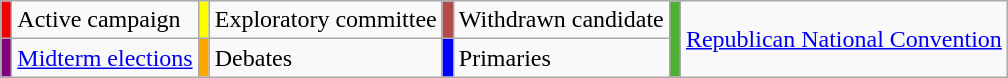<table class="wikitable">
<tr>
<td style="background:#F50000;"></td>
<td>Active campaign</td>
<td style="background:#FFFF00;"></td>
<td>Exploratory committee</td>
<td style="background:#B24C4C;"></td>
<td>Withdrawn candidate</td>
<td rowspan=2; style="background:#4FAF32;"></td>
<td rowspan=2;><a href='#'>Republican National Convention</a></td>
</tr>
<tr>
<td style="background:purple;"></td>
<td><a href='#'>Midterm elections</a></td>
<td style="background:orange;"></td>
<td>Debates</td>
<td style="background:#0000FF;"></td>
<td>Primaries</td>
</tr>
</table>
